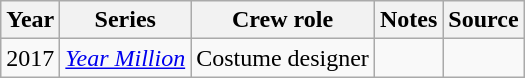<table class="wikitable sortable plainrowheaders">
<tr>
<th>Year</th>
<th>Series</th>
<th>Crew role</th>
<th class="unsortable">Notes</th>
<th class="unsortable">Source</th>
</tr>
<tr>
<td>2017</td>
<td><em><a href='#'>Year Million</a></em></td>
<td>Costume designer</td>
<td></td>
<td></td>
</tr>
</table>
